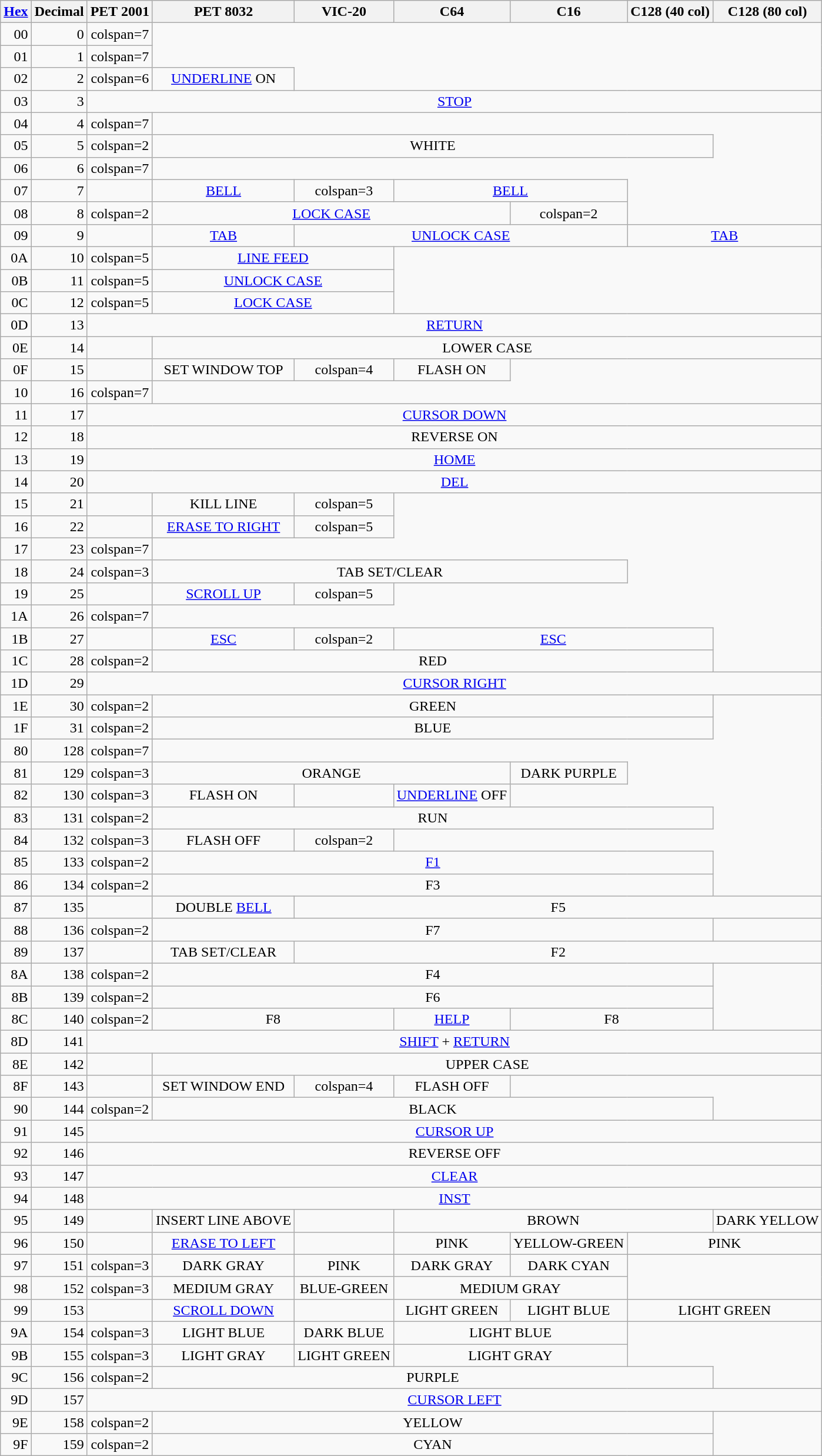<table class="wikitable" style="text-align: center">
<tr>
<th><a href='#'>Hex</a></th>
<th>Decimal</th>
<th>PET 2001</th>
<th>PET 8032</th>
<th>VIC-20</th>
<th>C64</th>
<th>C16</th>
<th>C128 (40 col)</th>
<th>C128 (80 col)</th>
</tr>
<tr>
<td style="text-align:right">00</td>
<td style="text-align:right">0</td>
<td>colspan=7 </td>
</tr>
<tr>
<td style="text-align:right">01</td>
<td style="text-align:right">1</td>
<td>colspan=7 </td>
</tr>
<tr>
<td style="text-align:right">02</td>
<td style="text-align:right">2</td>
<td>colspan=6 </td>
<td><a href='#'>UNDERLINE</a> ON</td>
</tr>
<tr>
<td style="text-align:right">03</td>
<td style="text-align:right">3</td>
<td colspan=7><a href='#'>STOP</a></td>
</tr>
<tr>
<td style="text-align:right">04</td>
<td style="text-align:right">4</td>
<td>colspan=7 </td>
</tr>
<tr>
<td style="text-align:right">05</td>
<td style="text-align:right">5</td>
<td>colspan=2 </td>
<td colspan=5>WHITE</td>
</tr>
<tr>
<td style="text-align:right">06</td>
<td style="text-align:right">6</td>
<td>colspan=7 </td>
</tr>
<tr>
<td style="text-align:right">07</td>
<td style="text-align:right">7</td>
<td></td>
<td><a href='#'>BELL</a></td>
<td>colspan=3 </td>
<td colspan=2><a href='#'>BELL</a></td>
</tr>
<tr>
<td style="text-align:right">08</td>
<td style="text-align:right">8</td>
<td>colspan=2 </td>
<td colspan=3><a href='#'>LOCK CASE</a></td>
<td>colspan=2 </td>
</tr>
<tr>
<td style="text-align:right">09</td>
<td style="text-align:right">9</td>
<td></td>
<td><a href='#'>TAB</a></td>
<td colspan=3><a href='#'>UNLOCK CASE</a></td>
<td colspan=2><a href='#'>TAB</a></td>
</tr>
<tr>
<td style="text-align:right">0A</td>
<td style="text-align:right">10</td>
<td>colspan=5 </td>
<td colspan=2><a href='#'>LINE FEED</a></td>
</tr>
<tr>
<td style="text-align:right">0B</td>
<td style="text-align:right">11</td>
<td>colspan=5 </td>
<td colspan=2><a href='#'>UNLOCK CASE</a></td>
</tr>
<tr>
<td style="text-align:right">0C</td>
<td style="text-align:right">12</td>
<td>colspan=5 </td>
<td colspan=2><a href='#'>LOCK CASE</a></td>
</tr>
<tr>
<td style="text-align:right">0D</td>
<td style="text-align:right">13</td>
<td colspan=7><a href='#'>RETURN</a></td>
</tr>
<tr>
<td style="text-align:right">0E</td>
<td style="text-align:right">14</td>
<td></td>
<td colspan=6>LOWER CASE</td>
</tr>
<tr>
<td style="text-align:right">0F</td>
<td style="text-align:right">15</td>
<td></td>
<td>SET WINDOW TOP</td>
<td>colspan=4 </td>
<td>FLASH ON</td>
</tr>
<tr>
<td style="text-align:right">10</td>
<td style="text-align:right">16</td>
<td>colspan=7 </td>
</tr>
<tr>
<td style="text-align:right">11</td>
<td style="text-align:right">17</td>
<td colspan=7><a href='#'>CURSOR DOWN</a></td>
</tr>
<tr>
<td style="text-align:right">12</td>
<td style="text-align:right">18</td>
<td colspan=7>REVERSE ON</td>
</tr>
<tr>
<td style="text-align:right">13</td>
<td style="text-align:right">19</td>
<td colspan=7><a href='#'>HOME</a></td>
</tr>
<tr>
<td style="text-align:right">14</td>
<td style="text-align:right">20</td>
<td colspan=7><a href='#'>DEL</a></td>
</tr>
<tr>
<td style="text-align:right">15</td>
<td style="text-align:right">21</td>
<td></td>
<td>KILL LINE</td>
<td>colspan=5 </td>
</tr>
<tr>
<td style="text-align:right">16</td>
<td style="text-align:right">22</td>
<td></td>
<td><a href='#'>ERASE TO RIGHT</a></td>
<td>colspan=5 </td>
</tr>
<tr>
<td style="text-align:right">17</td>
<td style="text-align:right">23</td>
<td>colspan=7 </td>
</tr>
<tr>
<td style="text-align:right">18</td>
<td style="text-align:right">24</td>
<td>colspan=3 </td>
<td colspan=4>TAB SET/CLEAR</td>
</tr>
<tr>
<td style="text-align:right">19</td>
<td style="text-align:right">25</td>
<td></td>
<td><a href='#'>SCROLL UP</a></td>
<td>colspan=5 </td>
</tr>
<tr>
<td style="text-align:right">1A</td>
<td style="text-align:right">26</td>
<td>colspan=7 </td>
</tr>
<tr>
<td style="text-align:right">1B</td>
<td style="text-align:right">27</td>
<td></td>
<td><a href='#'>ESC</a></td>
<td>colspan=2 </td>
<td colspan=3><a href='#'>ESC</a></td>
</tr>
<tr>
<td style="text-align:right">1C</td>
<td style="text-align:right">28</td>
<td>colspan=2 </td>
<td colspan=5>RED</td>
</tr>
<tr>
<td style="text-align:right">1D</td>
<td style="text-align:right">29</td>
<td colspan=7><a href='#'>CURSOR RIGHT</a></td>
</tr>
<tr>
<td style="text-align:right">1E</td>
<td style="text-align:right">30</td>
<td>colspan=2 </td>
<td colspan=5>GREEN</td>
</tr>
<tr>
<td style="text-align:right">1F</td>
<td style="text-align:right">31</td>
<td>colspan=2 </td>
<td colspan=5>BLUE</td>
</tr>
<tr>
<td style="text-align:right">80</td>
<td style="text-align:right">128</td>
<td>colspan=7 </td>
</tr>
<tr>
<td style="text-align:right">81</td>
<td style="text-align:right">129</td>
<td>colspan=3 </td>
<td colspan=3>ORANGE</td>
<td>DARK PURPLE</td>
</tr>
<tr>
<td style="text-align:right">82</td>
<td style="text-align:right">130</td>
<td>colspan=3 </td>
<td>FLASH ON</td>
<td></td>
<td><a href='#'>UNDERLINE</a> OFF</td>
</tr>
<tr>
<td style="text-align:right">83</td>
<td style="text-align:right">131</td>
<td>colspan=2 </td>
<td colspan=5>RUN</td>
</tr>
<tr>
<td style="text-align:right">84</td>
<td style="text-align:right">132</td>
<td>colspan=3 </td>
<td>FLASH OFF</td>
<td>colspan=2 </td>
</tr>
<tr>
<td style="text-align:right">85</td>
<td style="text-align:right">133</td>
<td>colspan=2 </td>
<td colspan=5><a href='#'>F1</a></td>
</tr>
<tr>
<td style="text-align:right">86</td>
<td style="text-align:right">134</td>
<td>colspan=2 </td>
<td colspan=5>F3</td>
</tr>
<tr>
<td style="text-align:right">87</td>
<td style="text-align:right">135</td>
<td></td>
<td>DOUBLE <a href='#'>BELL</a></td>
<td colspan=5>F5</td>
</tr>
<tr>
<td style="text-align:right">88</td>
<td style="text-align:right">136</td>
<td>colspan=2 </td>
<td colspan=5>F7</td>
</tr>
<tr>
<td style="text-align:right">89</td>
<td style="text-align:right">137</td>
<td></td>
<td>TAB SET/CLEAR</td>
<td colspan=5>F2</td>
</tr>
<tr>
<td style="text-align:right">8A</td>
<td style="text-align:right">138</td>
<td>colspan=2 </td>
<td colspan=5>F4</td>
</tr>
<tr>
<td style="text-align:right">8B</td>
<td style="text-align:right">139</td>
<td>colspan=2 </td>
<td colspan=5>F6</td>
</tr>
<tr>
<td style="text-align:right">8C</td>
<td style="text-align:right">140</td>
<td>colspan=2 </td>
<td colspan=2>F8</td>
<td><a href='#'>HELP</a></td>
<td colspan=2>F8</td>
</tr>
<tr>
<td style="text-align:right">8D</td>
<td style="text-align:right">141</td>
<td colspan=7><a href='#'>SHIFT</a> + <a href='#'>RETURN</a></td>
</tr>
<tr>
<td style="text-align:right">8E</td>
<td style="text-align:right">142</td>
<td></td>
<td colspan=6>UPPER CASE</td>
</tr>
<tr>
<td style="text-align:right">8F</td>
<td style="text-align:right">143</td>
<td></td>
<td>SET WINDOW END</td>
<td>colspan=4 </td>
<td>FLASH OFF</td>
</tr>
<tr>
<td style="text-align:right">90</td>
<td style="text-align:right">144</td>
<td>colspan=2 </td>
<td colspan=5>BLACK</td>
</tr>
<tr>
<td style="text-align:right">91</td>
<td style="text-align:right">145</td>
<td colspan=7><a href='#'>CURSOR UP</a></td>
</tr>
<tr>
<td style="text-align:right">92</td>
<td style="text-align:right">146</td>
<td colspan=7>REVERSE OFF</td>
</tr>
<tr>
<td style="text-align:right">93</td>
<td style="text-align:right">147</td>
<td colspan=7><a href='#'>CLEAR</a></td>
</tr>
<tr>
<td style="text-align:right">94</td>
<td style="text-align:right">148</td>
<td colspan=7><a href='#'>INST</a></td>
</tr>
<tr>
<td style="text-align:right">95</td>
<td style="text-align:right">149</td>
<td></td>
<td>INSERT LINE ABOVE</td>
<td></td>
<td colspan=3>BROWN</td>
<td>DARK YELLOW</td>
</tr>
<tr>
<td style="text-align:right">96</td>
<td style="text-align:right">150</td>
<td></td>
<td><a href='#'>ERASE TO LEFT</a></td>
<td></td>
<td>PINK</td>
<td>YELLOW-GREEN</td>
<td colspan=2>PINK</td>
</tr>
<tr>
<td style="text-align:right">97</td>
<td style="text-align:right">151</td>
<td>colspan=3 </td>
<td>DARK GRAY</td>
<td>PINK</td>
<td>DARK GRAY</td>
<td>DARK CYAN</td>
</tr>
<tr>
<td style="text-align:right">98</td>
<td style="text-align:right">152</td>
<td>colspan=3 </td>
<td>MEDIUM GRAY</td>
<td>BLUE-GREEN</td>
<td colspan=2>MEDIUM GRAY</td>
</tr>
<tr>
<td style="text-align:right">99</td>
<td style="text-align:right">153</td>
<td></td>
<td><a href='#'>SCROLL DOWN</a></td>
<td></td>
<td>LIGHT GREEN</td>
<td>LIGHT BLUE</td>
<td colspan=2>LIGHT GREEN</td>
</tr>
<tr>
<td style="text-align:right">9A</td>
<td style="text-align:right">154</td>
<td>colspan=3 </td>
<td>LIGHT BLUE</td>
<td>DARK BLUE</td>
<td colspan=2>LIGHT BLUE</td>
</tr>
<tr>
<td style="text-align:right">9B</td>
<td style="text-align:right">155</td>
<td>colspan=3 </td>
<td>LIGHT GRAY</td>
<td>LIGHT GREEN</td>
<td colspan=2>LIGHT GRAY</td>
</tr>
<tr>
<td style="text-align:right">9C</td>
<td style="text-align:right">156</td>
<td>colspan=2 </td>
<td colspan=5>PURPLE</td>
</tr>
<tr>
<td style="text-align:right">9D</td>
<td style="text-align:right">157</td>
<td colspan=7><a href='#'>CURSOR LEFT</a></td>
</tr>
<tr>
<td style="text-align:right">9E</td>
<td style="text-align:right">158</td>
<td>colspan=2 </td>
<td colspan=5>YELLOW</td>
</tr>
<tr>
<td style="text-align:right">9F</td>
<td style="text-align:right">159</td>
<td>colspan=2 </td>
<td colspan=5>CYAN</td>
</tr>
</table>
